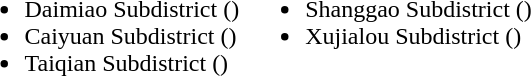<table>
<tr>
<td valign="top"><br><ul><li>Daimiao Subdistrict ()</li><li>Caiyuan Subdistrict ()</li><li>Taiqian Subdistrict ()</li></ul></td>
<td valign="top"><br><ul><li>Shanggao Subdistrict ()</li><li>Xujialou Subdistrict ()</li></ul></td>
</tr>
</table>
